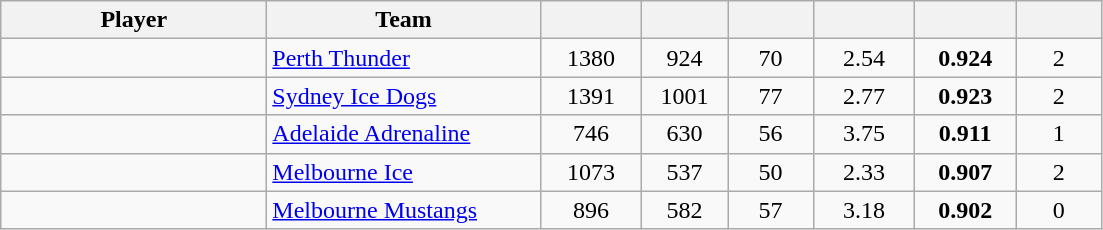<table class="wikitable sortable" style="text-align:center;">
<tr>
<th width="170px">Player</th>
<th width="175px">Team</th>
<th width="60px"></th>
<th width="50px"></th>
<th width="50px"></th>
<th width="60px"></th>
<th width="60px"></th>
<th width="50px"></th>
</tr>
<tr>
<td align="left"></td>
<td align="left"><a href='#'>Perth Thunder</a></td>
<td>1380</td>
<td>924</td>
<td>70</td>
<td>2.54</td>
<td><strong>0.924</strong></td>
<td>2</td>
</tr>
<tr>
<td align="left"></td>
<td align="left"><a href='#'>Sydney Ice Dogs</a></td>
<td>1391</td>
<td>1001</td>
<td>77</td>
<td>2.77</td>
<td><strong>0.923</strong></td>
<td>2</td>
</tr>
<tr>
<td align="left"></td>
<td align="left"><a href='#'>Adelaide Adrenaline</a></td>
<td>746</td>
<td>630</td>
<td>56</td>
<td>3.75</td>
<td><strong>0.911</strong></td>
<td>1</td>
</tr>
<tr>
<td align="left"></td>
<td align="left"><a href='#'>Melbourne Ice</a></td>
<td>1073</td>
<td>537</td>
<td>50</td>
<td>2.33</td>
<td><strong>0.907</strong></td>
<td>2</td>
</tr>
<tr>
<td align="left"></td>
<td align="left"><a href='#'>Melbourne Mustangs</a></td>
<td>896</td>
<td>582</td>
<td>57</td>
<td>3.18</td>
<td><strong>0.902</strong></td>
<td>0</td>
</tr>
</table>
